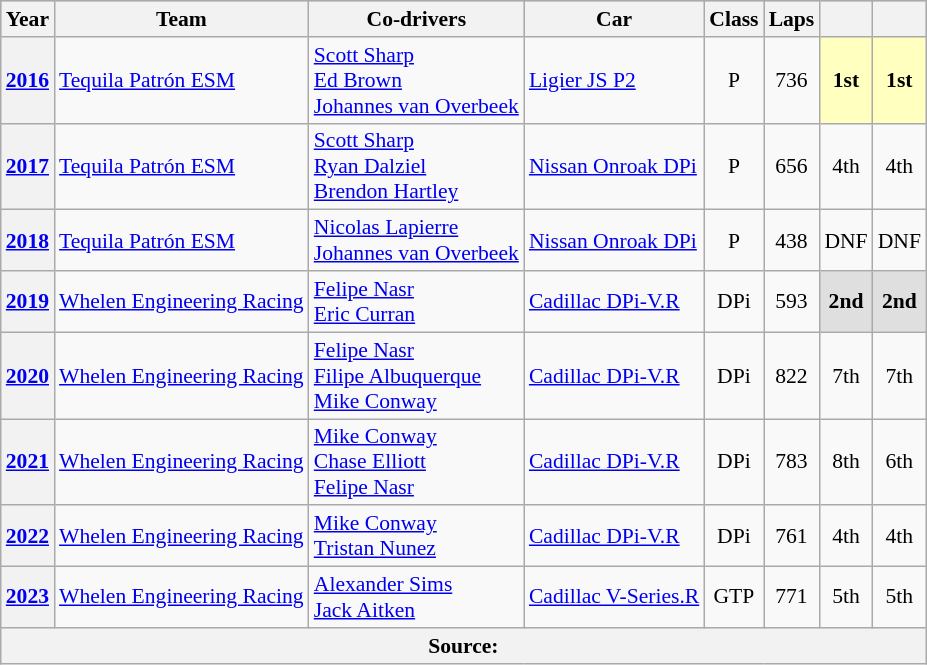<table class="wikitable" style="text-align:center; font-size:90%;">
<tr style="background:#ABBBDD;">
<th>Year</th>
<th>Team</th>
<th>Co-drivers</th>
<th>Car</th>
<th>Class</th>
<th>Laps</th>
<th></th>
<th></th>
</tr>
<tr>
<th><a href='#'>2016</a></th>
<td align="left"> <a href='#'>Tequila Patrón ESM</a></td>
<td align="left"> <a href='#'>Scott Sharp</a><br> <a href='#'>Ed Brown</a><br> <a href='#'>Johannes van Overbeek</a></td>
<td align="left"><a href='#'>Ligier JS P2</a></td>
<td>P</td>
<td>736</td>
<td style="background:#FFFFBF;"><strong>1st</strong></td>
<td style="background:#FFFFBF;"><strong>1st</strong></td>
</tr>
<tr>
<th><a href='#'>2017</a></th>
<td align="left"> <a href='#'>Tequila Patrón ESM</a></td>
<td align="left"> <a href='#'>Scott Sharp</a><br> <a href='#'>Ryan Dalziel</a><br> <a href='#'>Brendon Hartley</a></td>
<td align="left"><a href='#'>Nissan Onroak DPi</a></td>
<td>P</td>
<td>656</td>
<td>4th</td>
<td>4th</td>
</tr>
<tr>
<th><a href='#'>2018</a></th>
<td align="left"> <a href='#'>Tequila Patrón ESM</a></td>
<td align="left"> <a href='#'>Nicolas Lapierre</a><br> <a href='#'>Johannes van Overbeek</a></td>
<td align="left"><a href='#'>Nissan Onroak DPi</a></td>
<td>P</td>
<td>438</td>
<td>DNF</td>
<td>DNF</td>
</tr>
<tr>
<th><a href='#'>2019</a></th>
<td align="left"> <a href='#'>Whelen Engineering Racing</a></td>
<td align="left"> <a href='#'>Felipe Nasr</a><br> <a href='#'>Eric Curran</a></td>
<td align="left"><a href='#'>Cadillac DPi-V.R</a></td>
<td>DPi</td>
<td>593</td>
<td style="background:#DFDFDF;"><strong>2nd</strong></td>
<td style="background:#DFDFDF;"><strong>2nd</strong></td>
</tr>
<tr>
<th><a href='#'>2020</a></th>
<td align="left"> <a href='#'>Whelen Engineering Racing</a></td>
<td align="left"> <a href='#'>Felipe Nasr</a><br> <a href='#'>Filipe Albuquerque</a><br> <a href='#'>Mike Conway</a></td>
<td align="left"><a href='#'>Cadillac DPi-V.R</a></td>
<td>DPi</td>
<td>822</td>
<td>7th</td>
<td>7th</td>
</tr>
<tr>
<th><a href='#'>2021</a></th>
<td align="left"> <a href='#'>Whelen Engineering Racing</a></td>
<td align="left"> <a href='#'>Mike Conway</a><br> <a href='#'>Chase Elliott</a><br> <a href='#'>Felipe Nasr</a></td>
<td align="left"><a href='#'>Cadillac DPi-V.R</a></td>
<td>DPi</td>
<td>783</td>
<td>8th</td>
<td>6th</td>
</tr>
<tr>
<th><a href='#'>2022</a></th>
<td align="left"> <a href='#'>Whelen Engineering Racing</a></td>
<td align="left"> <a href='#'>Mike Conway</a><br> <a href='#'>Tristan Nunez</a></td>
<td align="left"><a href='#'>Cadillac DPi-V.R</a></td>
<td>DPi</td>
<td>761</td>
<td>4th</td>
<td>4th</td>
</tr>
<tr>
<th><a href='#'>2023</a></th>
<td align="left"> <a href='#'>Whelen Engineering Racing</a></td>
<td align="left"> <a href='#'>Alexander Sims</a><br> <a href='#'>Jack Aitken</a></td>
<td align="left"><a href='#'>Cadillac V-Series.R</a></td>
<td>GTP</td>
<td>771</td>
<td>5th</td>
<td>5th</td>
</tr>
<tr>
<th colspan="8">Source:</th>
</tr>
</table>
